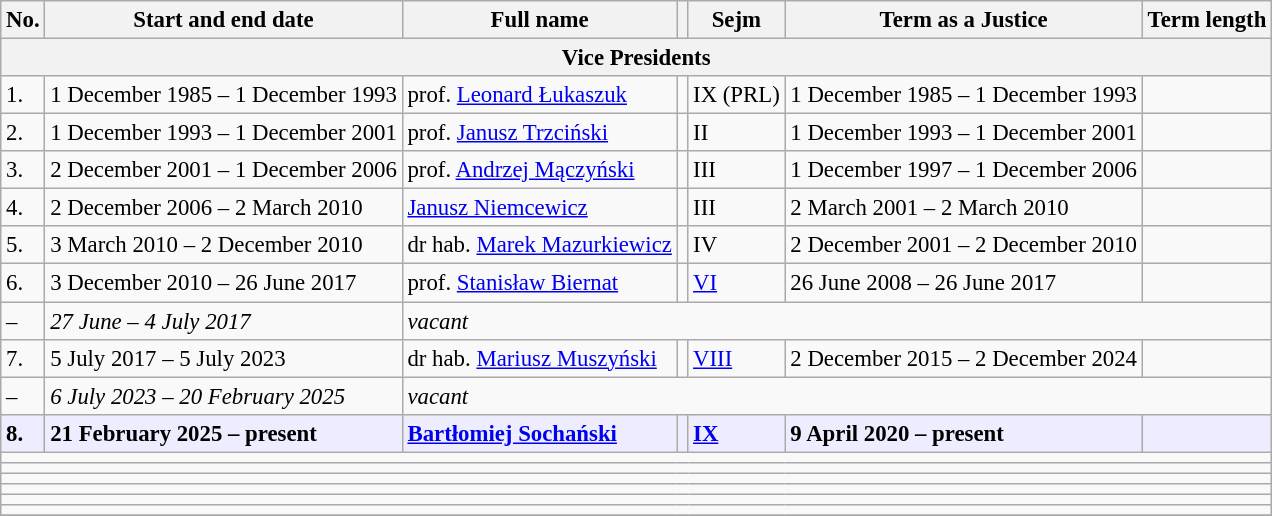<table class="wikitable" style="font-size:95%;">
<tr>
<th>No.</th>
<th>Start and end date</th>
<th>Full name</th>
<th></th>
<th>Sejm</th>
<th>Term as a Justice</th>
<th>Term length</th>
</tr>
<tr>
<th colspan="7">Vice Presidents</th>
</tr>
<tr>
<td>1.</td>
<td>1 December 1985 – 1 December 1993</td>
<td>prof. <a href='#'>Leonard Łukaszuk</a></td>
<td></td>
<td>IX (PRL)</td>
<td>1 December 1985 – 1 December 1993</td>
<td></td>
</tr>
<tr>
<td>2.</td>
<td>1 December 1993 – 1 December 2001</td>
<td>prof. <a href='#'>Janusz Trzciński</a></td>
<td></td>
<td>II</td>
<td>1 December 1993 – 1 December 2001</td>
<td></td>
</tr>
<tr>
<td>3.</td>
<td>2 December 2001 – 1 December 2006</td>
<td>prof. <a href='#'>Andrzej Mączyński</a></td>
<td></td>
<td>III</td>
<td>1 December 1997 – 1 December 2006</td>
<td></td>
</tr>
<tr>
<td>4.</td>
<td>2 December 2006 – 2 March 2010</td>
<td><a href='#'>Janusz Niemcewicz</a></td>
<td></td>
<td>III</td>
<td>2 March 2001 – 2 March 2010</td>
<td></td>
</tr>
<tr>
<td>5.</td>
<td>3 March 2010 – 2 December 2010</td>
<td>dr hab. <a href='#'>Marek Mazurkiewicz</a></td>
<td></td>
<td>IV</td>
<td>2 December 2001 – 2 December 2010</td>
<td></td>
</tr>
<tr>
<td>6.</td>
<td>3 December 2010 – 26 June 2017</td>
<td>prof. <a href='#'>Stanisław Biernat</a></td>
<td></td>
<td><a href='#'>VI</a></td>
<td>26 June 2008 – 26 June 2017</td>
<td></td>
</tr>
<tr>
<td>–</td>
<td><em>27 June – 4 July 2017</em></td>
<td colspan="5"><em>vacant</em></td>
</tr>
<tr>
<td>7.</td>
<td>5 July 2017 – 5 July 2023</td>
<td>dr hab. <a href='#'>Mariusz Muszyński</a></td>
<td></td>
<td><a href='#'>VIII</a></td>
<td>2 December 2015 – 2 December 2024</td>
<td></td>
</tr>
<tr>
<td>–</td>
<td><em>6 July 2023 – 20 February 2025</em></td>
<td colspan="5"><em>vacant</em></td>
</tr>
<tr style="font-weight:bold;background-color:#EDEDFF;">
<td>8.</td>
<td>21 February 2025 – present</td>
<td><a href='#'>Bartłomiej Sochański</a></td>
<td></td>
<td><a href='#'>IX</a></td>
<td>9 April 2020 – present</td>
<td></td>
</tr>
<tr>
<td colspan="7"></td>
</tr>
<tr>
<td colspan="7"></td>
</tr>
<tr>
<td colspan="7"></td>
</tr>
<tr>
<td colspan="7"></td>
</tr>
<tr>
<td colspan="7"></td>
</tr>
<tr>
<td colspan="7"></td>
</tr>
<tr>
</tr>
</table>
